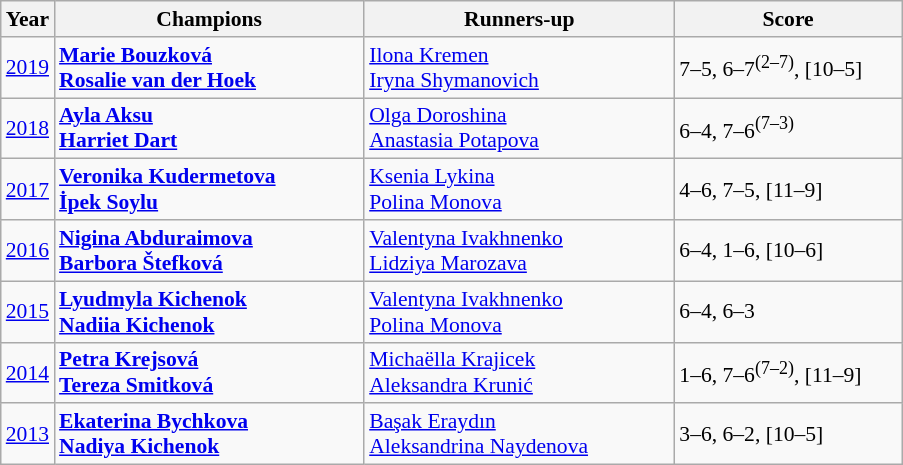<table class="wikitable" style="font-size:90%">
<tr>
<th>Year</th>
<th width="200">Champions</th>
<th width="200">Runners-up</th>
<th width="145">Score</th>
</tr>
<tr>
<td><a href='#'>2019</a></td>
<td> <strong><a href='#'>Marie Bouzková</a></strong> <br>  <strong><a href='#'>Rosalie van der Hoek</a></strong></td>
<td> <a href='#'>Ilona Kremen</a> <br>  <a href='#'>Iryna Shymanovich</a></td>
<td>7–5, 6–7<sup>(2–7)</sup>, [10–5]</td>
</tr>
<tr>
<td><a href='#'>2018</a></td>
<td> <strong><a href='#'>Ayla Aksu</a></strong> <br>  <strong><a href='#'>Harriet Dart</a></strong></td>
<td> <a href='#'>Olga Doroshina</a> <br>  <a href='#'>Anastasia Potapova</a></td>
<td>6–4, 7–6<sup>(7–3)</sup></td>
</tr>
<tr>
<td><a href='#'>2017</a></td>
<td> <strong><a href='#'>Veronika Kudermetova</a></strong> <br>  <strong><a href='#'>İpek Soylu</a></strong></td>
<td> <a href='#'>Ksenia Lykina</a> <br>  <a href='#'>Polina Monova</a></td>
<td>4–6, 7–5, [11–9]</td>
</tr>
<tr>
<td><a href='#'>2016</a></td>
<td> <strong><a href='#'>Nigina Abduraimova</a></strong> <br>  <strong><a href='#'>Barbora Štefková</a></strong></td>
<td> <a href='#'>Valentyna Ivakhnenko</a> <br>  <a href='#'>Lidziya Marozava</a></td>
<td>6–4, 1–6, [10–6]</td>
</tr>
<tr>
<td><a href='#'>2015</a></td>
<td> <strong><a href='#'>Lyudmyla Kichenok</a></strong> <br>  <strong><a href='#'>Nadiia Kichenok</a></strong></td>
<td> <a href='#'>Valentyna Ivakhnenko</a> <br>  <a href='#'>Polina Monova</a></td>
<td>6–4, 6–3</td>
</tr>
<tr>
<td><a href='#'>2014</a></td>
<td> <strong><a href='#'>Petra Krejsová</a></strong> <br>  <strong><a href='#'>Tereza Smitková</a></strong></td>
<td> <a href='#'>Michaëlla Krajicek</a> <br>  <a href='#'>Aleksandra Krunić</a></td>
<td>1–6, 7–6<sup>(7–2)</sup>, [11–9]</td>
</tr>
<tr>
<td><a href='#'>2013</a></td>
<td> <strong><a href='#'>Ekaterina Bychkova</a></strong> <br>  <strong><a href='#'>Nadiya Kichenok</a></strong></td>
<td> <a href='#'>Başak Eraydın</a> <br>  <a href='#'>Aleksandrina Naydenova</a></td>
<td>3–6, 6–2, [10–5]</td>
</tr>
</table>
